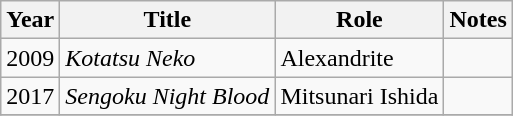<table class="wikitable">
<tr>
<th>Year</th>
<th>Title</th>
<th>Role</th>
<th>Notes</th>
</tr>
<tr>
<td>2009</td>
<td><em>Kotatsu Neko</em></td>
<td>Alexandrite</td>
<td></td>
</tr>
<tr>
<td>2017</td>
<td><em>Sengoku Night Blood</em></td>
<td>Mitsunari Ishida</td>
<td></td>
</tr>
<tr>
</tr>
</table>
